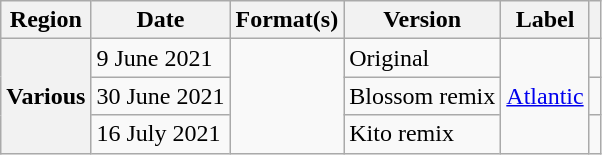<table class="wikitable plainrowheaders">
<tr>
<th scope="col">Region</th>
<th scope="col">Date</th>
<th scope="col">Format(s)</th>
<th scope="col">Version</th>
<th scope="col">Label</th>
<th scope="col"></th>
</tr>
<tr>
<th scope="row" rowspan="3">Various</th>
<td>9 June 2021</td>
<td rowspan="3"></td>
<td>Original</td>
<td rowspan="3"><a href='#'>Atlantic</a></td>
<td style="text-align:center;"></td>
</tr>
<tr>
<td>30 June 2021</td>
<td>Blossom remix</td>
<td style="text-align:center;"></td>
</tr>
<tr>
<td>16 July 2021</td>
<td>Kito remix</td>
<td style="text-align:center;"></td>
</tr>
</table>
